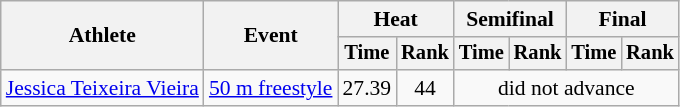<table class=wikitable style="font-size:90%">
<tr>
<th rowspan="2">Athlete</th>
<th rowspan="2">Event</th>
<th colspan="2">Heat</th>
<th colspan="2">Semifinal</th>
<th colspan="2">Final</th>
</tr>
<tr style="font-size:95%">
<th>Time</th>
<th>Rank</th>
<th>Time</th>
<th>Rank</th>
<th>Time</th>
<th>Rank</th>
</tr>
<tr align=center>
<td align=left><a href='#'>Jessica Teixeira Vieira</a></td>
<td align=left><a href='#'>50 m freestyle</a></td>
<td>27.39</td>
<td>44</td>
<td colspan=4>did not advance</td>
</tr>
</table>
